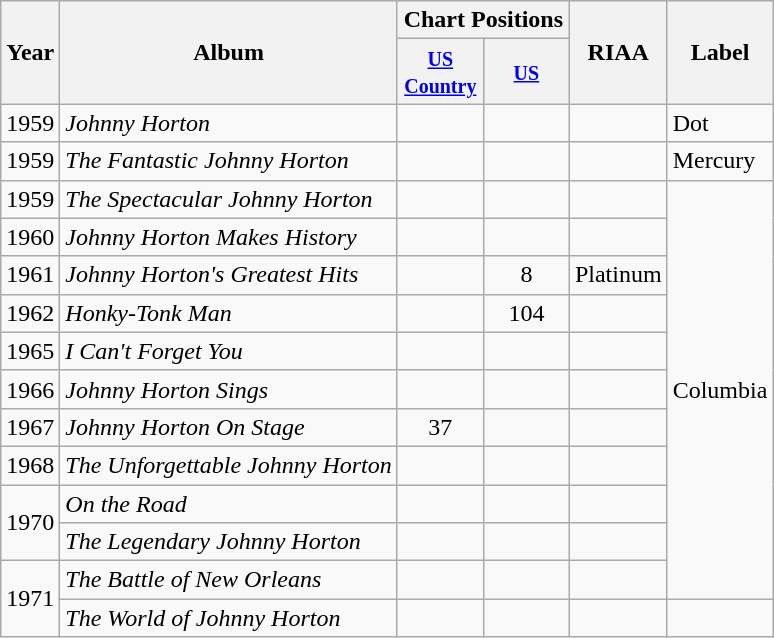<table class="wikitable">
<tr>
<th rowspan="2">Year</th>
<th rowspan="2">Album</th>
<th colspan="2">Chart Positions</th>
<th rowspan="2">RIAA</th>
<th rowspan="2">Label</th>
</tr>
<tr>
<th width="50"><small><a href='#'>US Country</a></small></th>
<th width="50"><small><a href='#'>US</a></small></th>
</tr>
<tr>
<td>1959</td>
<td><em>Johnny Horton</em></td>
<td></td>
<td></td>
<td></td>
<td>Dot</td>
</tr>
<tr>
<td>1959</td>
<td><em>The Fantastic Johnny Horton</em></td>
<td></td>
<td></td>
<td></td>
<td>Mercury</td>
</tr>
<tr>
<td>1959</td>
<td><em>The Spectacular Johnny Horton</em></td>
<td></td>
<td></td>
<td></td>
<td rowspan="11">Columbia</td>
</tr>
<tr>
<td>1960</td>
<td><em>Johnny Horton Makes History</em></td>
<td></td>
<td></td>
<td></td>
</tr>
<tr>
<td>1961</td>
<td><em>Johnny Horton's Greatest Hits</em></td>
<td></td>
<td align="center">8</td>
<td align="center">Platinum</td>
</tr>
<tr>
<td>1962</td>
<td><em>Honky-Tonk Man</em></td>
<td></td>
<td align="center">104</td>
<td></td>
</tr>
<tr>
<td>1965</td>
<td><em>I Can't Forget You</em></td>
<td></td>
<td></td>
<td></td>
</tr>
<tr>
<td>1966</td>
<td><em>Johnny Horton Sings</em></td>
<td></td>
<td></td>
<td></td>
</tr>
<tr>
<td>1967</td>
<td><em>Johnny Horton On Stage</em></td>
<td align="center">37</td>
<td></td>
<td></td>
</tr>
<tr>
<td>1968</td>
<td><em>The Unforgettable Johnny Horton</em></td>
<td></td>
<td></td>
<td></td>
</tr>
<tr>
<td rowspan="2">1970</td>
<td><em>On the Road</em></td>
<td></td>
<td></td>
<td></td>
</tr>
<tr>
<td><em>The Legendary Johnny Horton</em></td>
<td></td>
<td></td>
<td></td>
</tr>
<tr>
<td rowspan="2">1971</td>
<td><em>The Battle of New Orleans</em></td>
<td></td>
<td></td>
<td></td>
</tr>
<tr>
<td><em>The World of Johnny Horton</em></td>
<td></td>
<td></td>
<td></td>
</tr>
</table>
